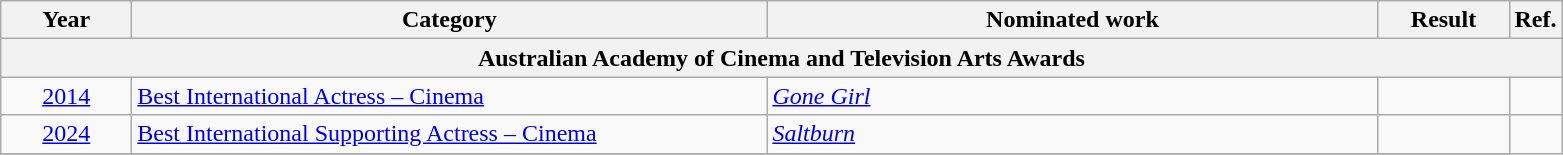<table class=wikitable>
<tr>
<th scope="col" style="width:5em;">Year</th>
<th scope="col" style="width:26em;">Category</th>
<th scope="col" style="width:25em;">Nominated work</th>
<th scope="col" style="width:5em;">Result</th>
<th>Ref.</th>
</tr>
<tr>
<th colspan=5>Australian Academy of Cinema and Television Arts Awards</th>
</tr>
<tr>
<td style="text-align:center;"><a href='#'>2014</a></td>
<td><a href='#'>Best International Actress – Cinema</a></td>
<td><em><a href='#'>Gone Girl</a></em></td>
<td></td>
<td></td>
</tr>
<tr>
<td style="text-align:center;"><a href='#'>2024</a></td>
<td><a href='#'>Best International Supporting Actress – Cinema</a></td>
<td><em><a href='#'>Saltburn</a></em></td>
<td></td>
</tr>
<tr>
</tr>
</table>
